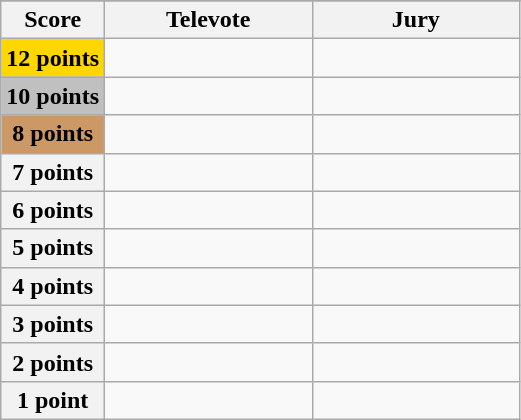<table class="wikitable">
<tr>
</tr>
<tr>
<th scope="col" width="20%">Score</th>
<th scope="col" width="40%">Televote</th>
<th scope="col" width="40%">Jury</th>
</tr>
<tr>
<th scope="row" style="background:gold">12 points</th>
<td></td>
<td></td>
</tr>
<tr>
<th scope="row" style="background:silver">10 points</th>
<td></td>
<td></td>
</tr>
<tr>
<th scope="row" style="background:#CC9966">8 points</th>
<td></td>
<td></td>
</tr>
<tr>
<th scope="row">7 points</th>
<td></td>
<td></td>
</tr>
<tr>
<th scope="row">6 points</th>
<td></td>
<td></td>
</tr>
<tr>
<th scope="row">5 points</th>
<td></td>
<td></td>
</tr>
<tr>
<th scope="row">4 points</th>
<td></td>
<td></td>
</tr>
<tr>
<th scope="row">3 points</th>
<td></td>
<td></td>
</tr>
<tr>
<th scope="row">2 points</th>
<td></td>
<td></td>
</tr>
<tr>
<th scope="row">1 point</th>
<td></td>
<td></td>
</tr>
</table>
